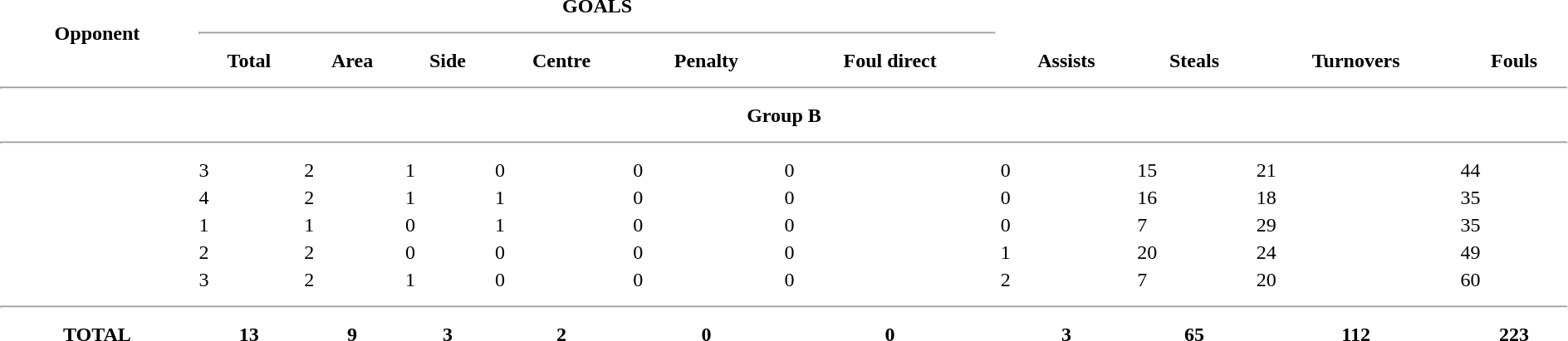<table border=0 width=100%>
<tr>
<th rowspan=3>Opponent</th>
<th align=center colspan=6 valign=bottom>GOALS</th>
<th rowspan=3 valign=bottom>Assists</th>
<th rowspan=3 valign=bottom>Steals</th>
<th rowspan=3 valign=bottom>Turnovers</th>
<th rowspan=3 valign=bottom>Fouls</th>
</tr>
<tr>
<th colspan=6><hr></th>
</tr>
<tr>
<th>Total</th>
<th>Area</th>
<th>Side</th>
<th>Centre</th>
<th>Penalty</th>
<th>Foul direct</th>
</tr>
<tr>
<th colspan=11><hr></th>
</tr>
<tr>
<th colspan=11>Group B</th>
</tr>
<tr>
<th colspan=11><hr></th>
</tr>
<tr>
<td></td>
<td>3</td>
<td>2</td>
<td>1</td>
<td>0</td>
<td>0</td>
<td>0</td>
<td>0</td>
<td>15</td>
<td>21</td>
<td>44</td>
</tr>
<tr>
<td></td>
<td>4</td>
<td>2</td>
<td>1</td>
<td>1</td>
<td>0</td>
<td>0</td>
<td>0</td>
<td>16</td>
<td>18</td>
<td>35</td>
</tr>
<tr>
<td></td>
<td>1</td>
<td>1</td>
<td>0</td>
<td>1</td>
<td>0</td>
<td>0</td>
<td>0</td>
<td>7</td>
<td>29</td>
<td>35</td>
</tr>
<tr>
<td></td>
<td>2</td>
<td>2</td>
<td>0</td>
<td>0</td>
<td>0</td>
<td>0</td>
<td>1</td>
<td>20</td>
<td>24</td>
<td>49</td>
</tr>
<tr>
<td></td>
<td>3</td>
<td>2</td>
<td>1</td>
<td>0</td>
<td>0</td>
<td>0</td>
<td>2</td>
<td>7</td>
<td>20</td>
<td>60</td>
</tr>
<tr>
<td colspan=11><hr></td>
</tr>
<tr>
<th>TOTAL</th>
<th>13</th>
<th>9</th>
<th>3</th>
<th>2</th>
<th>0</th>
<th>0</th>
<th>3</th>
<th>65</th>
<th>112</th>
<th>223</th>
</tr>
</table>
